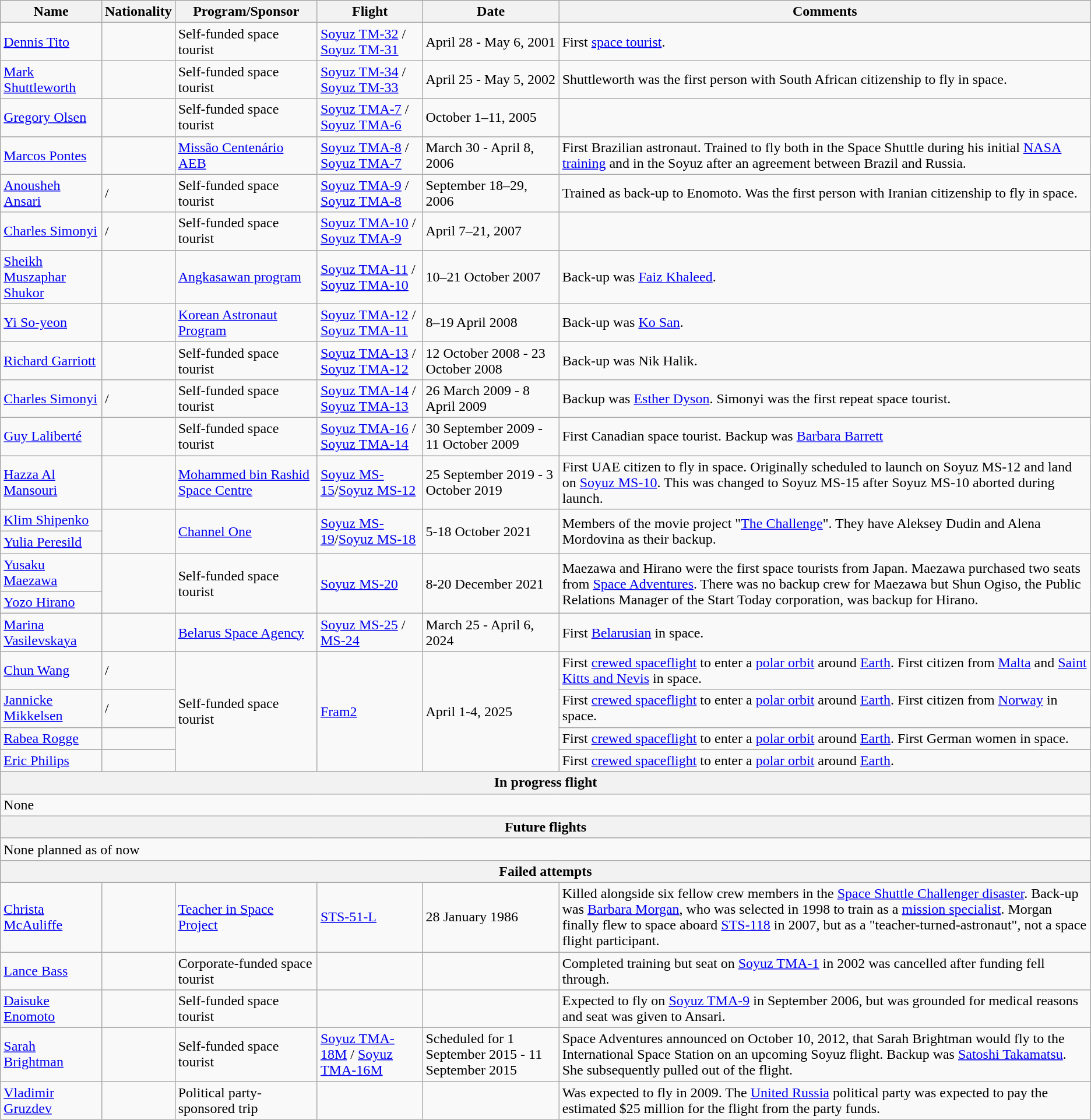<table class="wikitable sticky-header">
<tr>
<th>Name</th>
<th>Nationality</th>
<th>Program/Sponsor</th>
<th>Flight</th>
<th>Date</th>
<th>Comments</th>
</tr>
<tr>
<td><a href='#'>Dennis Tito</a></td>
<td></td>
<td>Self-funded space tourist</td>
<td><a href='#'>Soyuz TM-32</a> / <a href='#'>Soyuz TM-31</a></td>
<td>April 28 - May 6, 2001</td>
<td>First <a href='#'>space tourist</a>.</td>
</tr>
<tr>
<td><a href='#'>Mark Shuttleworth</a></td>
<td></td>
<td>Self-funded space tourist</td>
<td><a href='#'>Soyuz TM-34</a> / <a href='#'>Soyuz TM-33</a></td>
<td>April 25 - May 5, 2002</td>
<td>Shuttleworth was the first person with South African citizenship to fly in space.</td>
</tr>
<tr>
<td><a href='#'>Gregory Olsen</a></td>
<td></td>
<td>Self-funded space tourist</td>
<td><a href='#'>Soyuz TMA-7</a> / <a href='#'>Soyuz TMA-6</a></td>
<td>October 1–11, 2005</td>
<td></td>
</tr>
<tr>
<td><a href='#'>Marcos Pontes</a></td>
<td></td>
<td><a href='#'>Missão Centenário</a> <br> <a href='#'>AEB</a></td>
<td><a href='#'>Soyuz TMA-8</a> / <a href='#'>Soyuz TMA-7</a></td>
<td>March 30 - April 8, 2006</td>
<td>First Brazilian astronaut. Trained to fly both in the Space Shuttle during his initial <a href='#'>NASA training</a> and in the Soyuz after an agreement between Brazil and Russia.</td>
</tr>
<tr>
<td><a href='#'>Anousheh Ansari</a></td>
<td> /<br></td>
<td>Self-funded space tourist</td>
<td><a href='#'>Soyuz TMA-9</a> / <a href='#'>Soyuz TMA-8</a></td>
<td>September 18–29, 2006</td>
<td>Trained as back-up to Enomoto. Was the first person with Iranian citizenship to fly in space.</td>
</tr>
<tr>
<td><a href='#'>Charles Simonyi</a></td>
<td> /<br></td>
<td>Self-funded space tourist</td>
<td><a href='#'>Soyuz TMA-10</a> / <a href='#'>Soyuz TMA-9</a></td>
<td>April 7–21, 2007</td>
<td></td>
</tr>
<tr>
<td><a href='#'>Sheikh Muszaphar Shukor</a></td>
<td></td>
<td><a href='#'>Angkasawan program</a></td>
<td><a href='#'>Soyuz TMA-11</a> / <a href='#'>Soyuz TMA-10</a></td>
<td>10–21 October 2007</td>
<td>Back-up was <a href='#'>Faiz Khaleed</a>.</td>
</tr>
<tr>
<td><a href='#'>Yi So-yeon</a></td>
<td></td>
<td><a href='#'>Korean Astronaut Program</a></td>
<td><a href='#'>Soyuz TMA-12</a> / <a href='#'>Soyuz TMA-11</a></td>
<td>8–19 April 2008</td>
<td>Back-up was <a href='#'>Ko San</a>.</td>
</tr>
<tr>
<td><a href='#'>Richard Garriott</a></td>
<td></td>
<td>Self-funded space tourist</td>
<td><a href='#'>Soyuz TMA-13</a> / <a href='#'>Soyuz TMA-12</a></td>
<td>12 October 2008 - 23 October 2008</td>
<td>Back-up was Nik Halik.</td>
</tr>
<tr>
<td><a href='#'>Charles Simonyi</a></td>
<td> /<br></td>
<td>Self-funded space tourist</td>
<td><a href='#'>Soyuz TMA-14</a> / <a href='#'>Soyuz TMA-13</a></td>
<td>26 March 2009 - 8 April 2009</td>
<td>Backup was <a href='#'>Esther Dyson</a>. Simonyi was the first repeat space tourist.</td>
</tr>
<tr>
<td><a href='#'>Guy Laliberté</a></td>
<td></td>
<td>Self-funded space tourist</td>
<td><a href='#'>Soyuz TMA-16</a> / <a href='#'>Soyuz TMA-14</a></td>
<td>30 September 2009 - 11 October 2009</td>
<td>First Canadian space tourist. Backup was <a href='#'>Barbara Barrett</a></td>
</tr>
<tr>
<td><a href='#'>Hazza Al Mansouri</a></td>
<td></td>
<td><a href='#'>Mohammed bin Rashid Space Centre</a></td>
<td><a href='#'>Soyuz MS-15</a>/<a href='#'>Soyuz MS-12</a></td>
<td>25 September 2019 - 3 October 2019</td>
<td>First UAE citizen to fly in space. Originally scheduled to launch on Soyuz MS-12 and land on <a href='#'>Soyuz MS-10</a>. This was changed to Soyuz MS-15 after Soyuz MS-10 aborted during launch.</td>
</tr>
<tr>
<td><a href='#'>Klim Shipenko</a></td>
<td rowspan="2"></td>
<td rowspan="2"><a href='#'>Channel One</a></td>
<td rowspan="2"><a href='#'>Soyuz MS-19</a>/<a href='#'>Soyuz MS-18</a></td>
<td rowspan="2">5-18 October 2021</td>
<td rowspan="2">Members of the movie project "<a href='#'>The Challenge</a>". They have Aleksey Dudin and Alena Mordovina as their backup.</td>
</tr>
<tr>
<td><a href='#'>Yulia Peresild</a></td>
</tr>
<tr>
<td><a href='#'>Yusaku Maezawa</a></td>
<td rowspan="2"></td>
<td rowspan="2">Self-funded space tourist</td>
<td rowspan="2"><a href='#'>Soyuz MS-20</a></td>
<td rowspan="2">8-20 December 2021</td>
<td rowspan="2">Maezawa and Hirano were the first space tourists from Japan. Maezawa purchased two seats from <a href='#'>Space Adventures</a>. There was no backup crew for Maezawa but Shun Ogiso, the Public Relations Manager of the Start Today corporation, was backup for Hirano.</td>
</tr>
<tr>
<td><a href='#'>Yozo Hirano</a></td>
</tr>
<tr>
<td><a href='#'>Marina Vasilevskaya</a></td>
<td></td>
<td><a href='#'>Belarus Space Agency</a></td>
<td><a href='#'>Soyuz MS-25</a> / <a href='#'>MS-24</a></td>
<td>March 25 - April 6, 2024</td>
<td>First <a href='#'>Belarusian</a> in space.</td>
</tr>
<tr>
<td><a href='#'>Chun Wang</a></td>
<td>/</td>
<td rowspan=4>Self-funded space tourist</td>
<td rowspan=4><a href='#'>Fram2</a></td>
<td rowspan=4>April 1-4, 2025</td>
<td>First <a href='#'>crewed spaceflight</a> to enter a <a href='#'>polar orbit</a> around <a href='#'>Earth</a>. First citizen from <a href='#'>Malta</a> and <a href='#'>Saint Kitts and Nevis</a> in space.</td>
</tr>
<tr>
<td><a href='#'>Jannicke Mikkelsen</a></td>
<td>/</td>
<td>First <a href='#'>crewed spaceflight</a> to enter a <a href='#'>polar orbit</a> around <a href='#'>Earth</a>. First citizen from <a href='#'>Norway</a> in space.</td>
</tr>
<tr>
<td><a href='#'>Rabea Rogge</a></td>
<td></td>
<td>First <a href='#'>crewed spaceflight</a> to enter a <a href='#'>polar orbit</a> around <a href='#'>Earth</a>. First German women in space.</td>
</tr>
<tr>
<td><a href='#'>Eric Philips</a></td>
<td></td>
<td>First <a href='#'>crewed spaceflight</a> to enter a <a href='#'>polar orbit</a> around <a href='#'>Earth</a>.</td>
</tr>
<tr>
<th colspan="6" style="text-align:center;">In progress flight</th>
</tr>
<tr>
<td colspan=6>None</td>
</tr>
<tr>
<th colspan="6" style="text-align:center;">Future flights</th>
</tr>
<tr>
<td colspan=6>None planned as of now</td>
</tr>
<tr>
<th colspan="6" style="text-align:center;">Failed attempts</th>
</tr>
<tr>
<td><a href='#'>Christa McAuliffe</a></td>
<td></td>
<td><a href='#'>Teacher in Space Project</a></td>
<td><a href='#'>STS-51-L</a></td>
<td>28 January 1986</td>
<td>Killed alongside six fellow crew members in the <a href='#'>Space Shuttle Challenger disaster</a>. Back-up was <a href='#'>Barbara Morgan</a>, who was selected in 1998 to train as a <a href='#'>mission specialist</a>. Morgan finally flew to space aboard <a href='#'>STS-118</a> in 2007, but as a "teacher-turned-astronaut", not a space flight participant.</td>
</tr>
<tr>
<td><a href='#'>Lance Bass</a></td>
<td></td>
<td>Corporate-funded space tourist</td>
<td></td>
<td></td>
<td>Completed training but seat on <a href='#'>Soyuz TMA-1</a> in 2002 was cancelled after funding fell through.</td>
</tr>
<tr>
<td><a href='#'>Daisuke Enomoto</a></td>
<td></td>
<td>Self-funded space tourist</td>
<td></td>
<td></td>
<td>Expected to fly on <a href='#'>Soyuz TMA-9</a> in September 2006, but was grounded for medical reasons and seat was given to Ansari.</td>
</tr>
<tr>
<td><a href='#'>Sarah Brightman</a></td>
<td></td>
<td>Self-funded space tourist</td>
<td><a href='#'>Soyuz TMA-18M</a> / <a href='#'>Soyuz TMA-16M</a></td>
<td>Scheduled for 1 September 2015 - 11 September 2015</td>
<td>Space Adventures announced on October 10, 2012, that Sarah Brightman would fly to the International Space Station on an upcoming Soyuz flight. Backup was <a href='#'>Satoshi Takamatsu</a>. She subsequently pulled out of the flight.</td>
</tr>
<tr>
<td><a href='#'>Vladimir Gruzdev</a></td>
<td></td>
<td>Political party-sponsored trip</td>
<td></td>
<td></td>
<td>Was expected to fly in 2009. The <a href='#'>United Russia</a> political party was expected to pay the estimated $25 million for the flight from the party funds.</td>
</tr>
</table>
